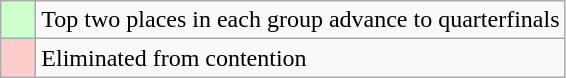<table class="wikitable">
<tr>
<td style="background: #ccffcc;">    </td>
<td>Top two places in each group advance to quarterfinals</td>
</tr>
<tr>
<td style="background: #ffcccc;">    </td>
<td>Eliminated from contention</td>
</tr>
</table>
